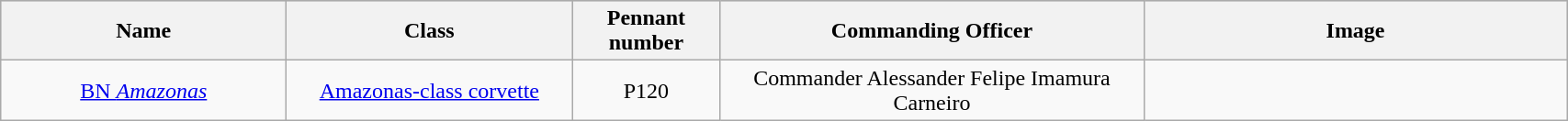<table class="wikitable" style="text-align:center">
<tr style="background:#cccccc">
<th scope="col" style="width: 200px;">Name</th>
<th scope="col" style="width: 200px;">Class</th>
<th scope="col" style="width: 100px;">Pennant number</th>
<th scope="col" style="width: 300px;">Commanding Officer</th>
<th scope="col" style="width: 300px;">Image</th>
</tr>
<tr>
<td><a href='#'>BN <em>Amazonas</em></a></td>
<td><a href='#'>Amazonas-class corvette</a></td>
<td>P120</td>
<td>Commander Alessander Felipe Imamura Carneiro</td>
<td></td>
</tr>
</table>
